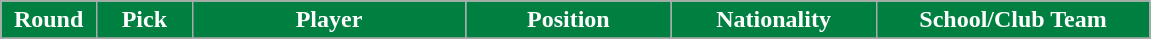<table class="wikitable sortable sortable">
<tr>
<th style="background:#008040; color:white" width="7%">Round</th>
<th style="background:#008040; color:white" width="7%">Pick</th>
<th style="background:#008040; color:white" width="20%">Player</th>
<th style="background:#008040; color:white" width="15%">Position</th>
<th style="background:#008040; color:white" width="15%">Nationality</th>
<th style="background:#008040; color:white" width="20%">School/Club Team</th>
</tr>
<tr>
</tr>
</table>
